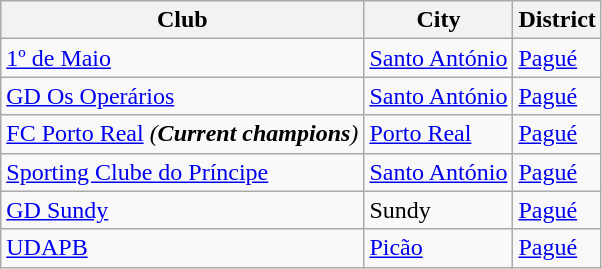<table class="wikitable">
<tr>
<th>Club</th>
<th>City</th>
<th>District</th>
</tr>
<tr>
<td><a href='#'>1º de Maio</a></td>
<td><a href='#'>Santo António</a></td>
<td><a href='#'>Pagué</a></td>
</tr>
<tr>
<td><a href='#'>GD Os Operários</a></td>
<td><a href='#'>Santo António</a></td>
<td><a href='#'>Pagué</a></td>
</tr>
<tr>
<td><a href='#'>FC Porto Real</a> <em>(<strong>Current champions</strong>)</em></td>
<td><a href='#'>Porto Real</a></td>
<td><a href='#'>Pagué</a></td>
</tr>
<tr>
<td><a href='#'>Sporting Clube do Príncipe</a></td>
<td><a href='#'>Santo António</a></td>
<td><a href='#'>Pagué</a></td>
</tr>
<tr>
<td><a href='#'>GD Sundy</a></td>
<td>Sundy </td>
<td><a href='#'>Pagué</a></td>
</tr>
<tr>
<td><a href='#'>UDAPB</a></td>
<td><a href='#'>Picão</a></td>
<td><a href='#'>Pagué</a></td>
</tr>
</table>
